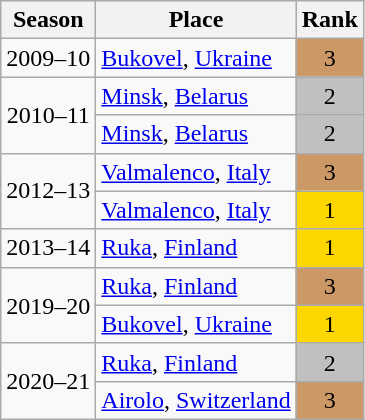<table class="wikitable sortable" style="text-align:center;">
<tr>
<th>Season</th>
<th>Place</th>
<th>Rank</th>
</tr>
<tr>
<td>2009–10</td>
<td style="text-align:left;"> <a href='#'>Bukovel</a>, <a href='#'>Ukraine</a></td>
<td bgcolor="cc9966">3</td>
</tr>
<tr>
<td rowspan="2">2010–11</td>
<td style="text-align:left;"> <a href='#'>Minsk</a>, <a href='#'>Belarus</a></td>
<td bgcolor=silver>2</td>
</tr>
<tr>
<td style="text-align:left;"> <a href='#'>Minsk</a>, <a href='#'>Belarus</a></td>
<td bgcolor=silver>2</td>
</tr>
<tr>
<td rowspan="2">2012–13</td>
<td style="text-align:left;"> <a href='#'>Valmalenco</a>, <a href='#'>Italy</a></td>
<td bgcolor="cc9966">3</td>
</tr>
<tr>
<td style="text-align:left;"> <a href='#'>Valmalenco</a>, <a href='#'>Italy</a></td>
<td bgcolor=gold>1</td>
</tr>
<tr>
<td>2013–14</td>
<td style="text-align:left;"> <a href='#'>Ruka</a>, <a href='#'>Finland</a></td>
<td bgcolor=gold>1</td>
</tr>
<tr>
<td rowspan="2">2019–20</td>
<td style="text-align:left;"> <a href='#'>Ruka</a>, <a href='#'>Finland</a></td>
<td bgcolor="cc9966">3</td>
</tr>
<tr>
<td style="text-align:left;"> <a href='#'>Bukovel</a>, <a href='#'>Ukraine</a></td>
<td bgcolor=gold>1</td>
</tr>
<tr>
<td rowspan="2">2020–21</td>
<td style="text-align:left;"> <a href='#'>Ruka</a>, <a href='#'>Finland</a></td>
<td bgcolor=silver>2</td>
</tr>
<tr>
<td style="text-align:left;"> <a href='#'>Airolo</a>, <a href='#'>Switzerland</a></td>
<td bgcolor="cc9966">3</td>
</tr>
</table>
